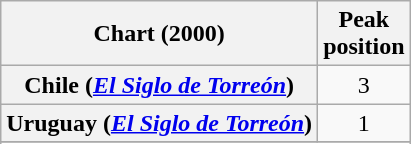<table class="wikitable sortable plainrowheaders">
<tr>
<th>Chart (2000)</th>
<th>Peak<br>position</th>
</tr>
<tr>
<th scope="row">Chile (<em><a href='#'>El Siglo de Torreón</a></em>)</th>
<td align="center">3</td>
</tr>
<tr>
<th scope="row">Uruguay (<em><a href='#'>El Siglo de Torreón</a></em>)</th>
<td align="center">1</td>
</tr>
<tr>
</tr>
<tr>
</tr>
<tr>
</tr>
</table>
